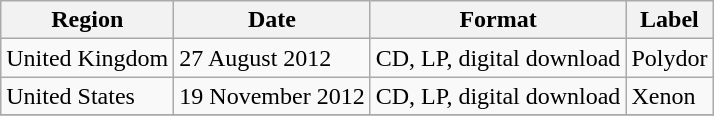<table class="wikitable">
<tr>
<th scope="col">Region</th>
<th scope="col">Date</th>
<th scope="col">Format</th>
<th scope="col">Label</th>
</tr>
<tr>
<td>United Kingdom</td>
<td>27 August 2012</td>
<td>CD, LP, digital download</td>
<td>Polydor</td>
</tr>
<tr>
<td>United States</td>
<td>19 November 2012</td>
<td>CD, LP, digital download</td>
<td>Xenon</td>
</tr>
<tr>
</tr>
</table>
